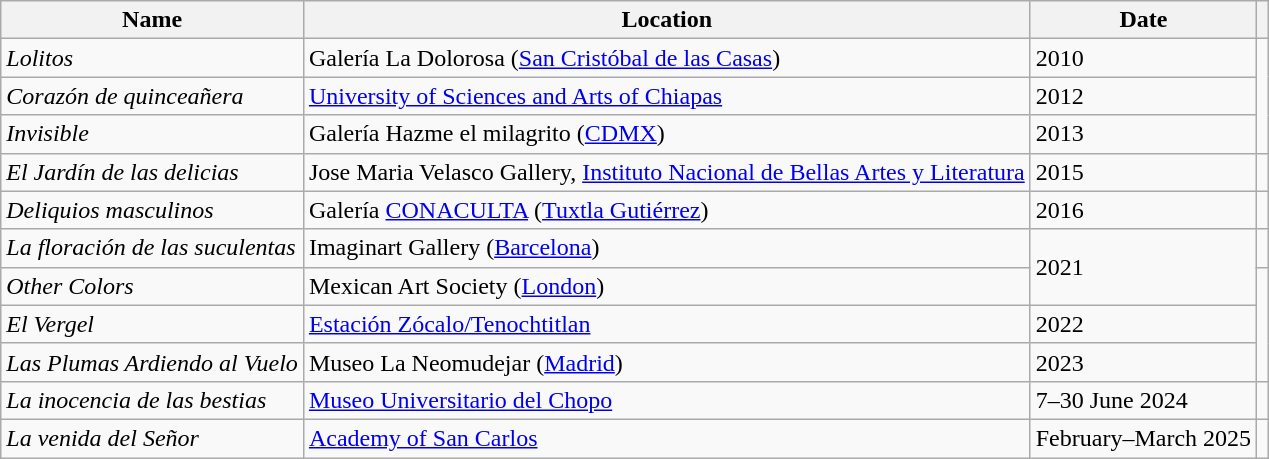<table class="wikitable">
<tr>
<th>Name</th>
<th>Location</th>
<th>Date</th>
<th></th>
</tr>
<tr>
<td><em>Lolitos</em></td>
<td>Galería La Dolorosa (<a href='#'>San Cristóbal de las Casas</a>)</td>
<td>2010</td>
<td rowspan="3"></td>
</tr>
<tr>
<td><em>Corazón de quinceañera</em></td>
<td><a href='#'>University of Sciences and Arts of Chiapas</a></td>
<td>2012</td>
</tr>
<tr>
<td><em>Invisible</em></td>
<td>Galería Hazme el milagrito (<a href='#'>CDMX</a>)</td>
<td>2013</td>
</tr>
<tr>
<td><em>El Jardín de las delicias</em></td>
<td>Jose Maria Velasco Gallery, <a href='#'>Instituto Nacional de Bellas Artes y Literatura</a></td>
<td>2015</td>
<td></td>
</tr>
<tr>
<td><em>Deliquios masculinos</em></td>
<td>Galería <a href='#'>CONACULTA</a> (<a href='#'>Tuxtla Gutiérrez</a>)</td>
<td>2016</td>
<td></td>
</tr>
<tr>
<td><em>La floración de las suculentas</em></td>
<td>Imaginart Gallery (<a href='#'>Barcelona</a>)</td>
<td rowspan="2">2021</td>
<td></td>
</tr>
<tr>
<td><em>Other Colors</em></td>
<td>Mexican Art Society (<a href='#'>London</a>)</td>
<td rowspan="3"></td>
</tr>
<tr>
<td><em>El Vergel</em></td>
<td><a href='#'>Estación Zócalo/Tenochtitlan</a></td>
<td>2022</td>
</tr>
<tr>
<td><em>Las Plumas Ardiendo al Vuelo</em></td>
<td>Museo La Neomudejar (<a href='#'>Madrid</a>)</td>
<td>2023</td>
</tr>
<tr>
<td><em>La inocencia de las bestias</em></td>
<td><a href='#'>Museo Universitario del Chopo</a></td>
<td>7–30 June 2024</td>
<td></td>
</tr>
<tr>
<td><em>La venida del Señor</em></td>
<td><a href='#'>Academy of San Carlos</a></td>
<td>February–March 2025</td>
<td></td>
</tr>
</table>
